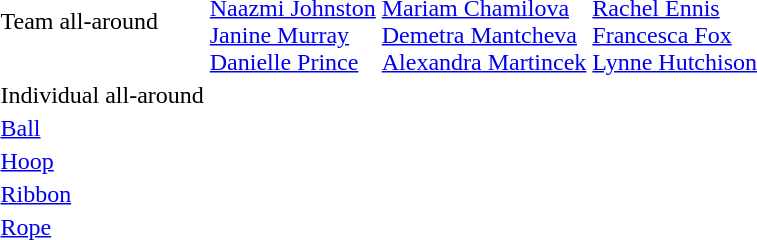<table>
<tr>
<td>Team all-around<br></td>
<td><br><a href='#'>Naazmi Johnston</a><br><a href='#'>Janine Murray</a><br><a href='#'>Danielle Prince</a></td>
<td><br><a href='#'>Mariam Chamilova</a><br><a href='#'>Demetra Mantcheva</a><br><a href='#'>Alexandra Martincek</a></td>
<td><br><a href='#'>Rachel Ennis</a><br><a href='#'>Francesca Fox</a><br><a href='#'>Lynne Hutchison</a></td>
</tr>
<tr>
<td>Individual all-around<br></td>
<td></td>
<td></td>
<td></td>
</tr>
<tr>
<td><a href='#'>Ball</a> <br></td>
<td></td>
<td></td>
<td></td>
</tr>
<tr>
<td><a href='#'>Hoop</a> <br></td>
<td></td>
<td></td>
<td></td>
</tr>
<tr>
<td><a href='#'>Ribbon</a> <br></td>
<td></td>
<td></td>
<td></td>
</tr>
<tr>
<td><a href='#'>Rope</a> <br></td>
<td></td>
<td></td>
<td></td>
</tr>
</table>
